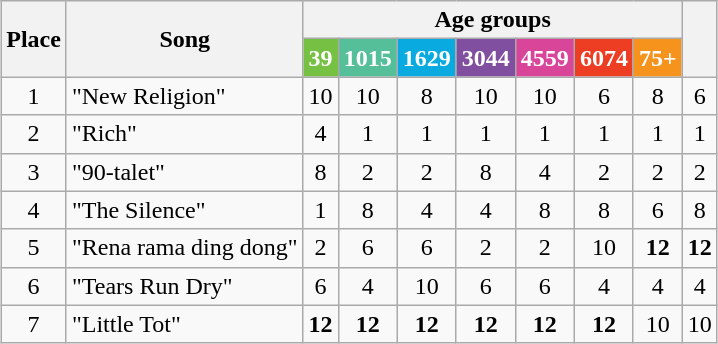<table class="wikitable" style="margin: 1em auto 1em auto; text-align:center;">
<tr>
<th rowspan="2">Place</th>
<th rowspan="2">Song</th>
<th colspan="7">Age groups</th>
<th rowspan="2"></th>
</tr>
<tr>
<th style="background:#76C043;color:white;">39</th>
<th style="background:#55BF9A;color:white;">1015</th>
<th style="background:#09AAE0;color:white;">1629</th>
<th style="background:#804F9F;color:white;">3044</th>
<th style="background:#D94599;color:white;">4559</th>
<th style="background:#ED3E23;color:white;">6074</th>
<th style="background:#F6931D;color:white;">75+</th>
</tr>
<tr>
<td>1</td>
<td style="text-align:left;">"New Religion"</td>
<td>10</td>
<td>10</td>
<td>8</td>
<td>10</td>
<td>10</td>
<td>6</td>
<td>8</td>
<td>6</td>
</tr>
<tr>
<td>2</td>
<td style="text-align:left;">"Rich"</td>
<td>4</td>
<td>1</td>
<td>1</td>
<td>1</td>
<td>1</td>
<td>1</td>
<td>1</td>
<td>1</td>
</tr>
<tr>
<td>3</td>
<td style="text-align:left;">"90-talet"</td>
<td>8</td>
<td>2</td>
<td>2</td>
<td>8</td>
<td>4</td>
<td>2</td>
<td>2</td>
<td>2</td>
</tr>
<tr>
<td>4</td>
<td style="text-align:left;">"The Silence"</td>
<td>1</td>
<td>8</td>
<td>4</td>
<td>4</td>
<td>8</td>
<td>8</td>
<td>6</td>
<td>8</td>
</tr>
<tr>
<td>5</td>
<td style="text-align:left;">"Rena rama ding dong"</td>
<td>2</td>
<td>6</td>
<td>6</td>
<td>2</td>
<td>2</td>
<td>10</td>
<td><strong>12</strong></td>
<td><strong>12</strong></td>
</tr>
<tr>
<td>6</td>
<td style="text-align:left;">"Tears Run Dry"</td>
<td>6</td>
<td>4</td>
<td>10</td>
<td>6</td>
<td>6</td>
<td>4</td>
<td>4</td>
<td>4</td>
</tr>
<tr>
<td>7</td>
<td style="text-align:left;">"Little Tot"</td>
<td><strong>12</strong></td>
<td><strong>12</strong></td>
<td><strong>12</strong></td>
<td><strong>12</strong></td>
<td><strong>12</strong></td>
<td><strong>12</strong></td>
<td>10</td>
<td>10</td>
</tr>
</table>
